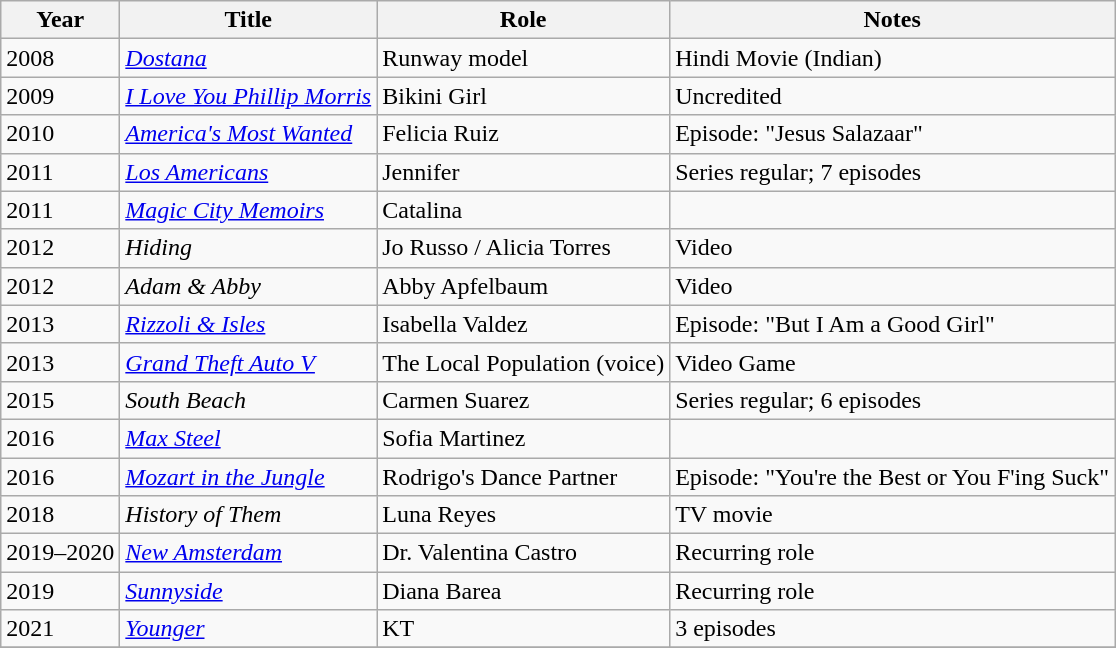<table class="wikitable sortable">
<tr>
<th>Year</th>
<th>Title</th>
<th>Role</th>
<th>Notes</th>
</tr>
<tr>
<td>2008</td>
<td><em><a href='#'>Dostana</a></em></td>
<td>Runway model</td>
<td>Hindi Movie (Indian)</td>
</tr>
<tr>
<td>2009</td>
<td><em><a href='#'>I Love You Phillip Morris</a></em></td>
<td>Bikini Girl</td>
<td>Uncredited</td>
</tr>
<tr>
<td>2010</td>
<td><em><a href='#'>America's Most Wanted</a></em></td>
<td>Felicia Ruiz</td>
<td>Episode: "Jesus Salazaar"</td>
</tr>
<tr>
<td>2011</td>
<td><em><a href='#'>Los Americans</a></em></td>
<td>Jennifer</td>
<td>Series regular; 7 episodes</td>
</tr>
<tr>
<td>2011</td>
<td><em><a href='#'>Magic City Memoirs</a></em></td>
<td>Catalina</td>
<td></td>
</tr>
<tr>
<td>2012</td>
<td><em>Hiding</em></td>
<td>Jo Russo / Alicia Torres</td>
<td>Video</td>
</tr>
<tr>
<td>2012</td>
<td><em>Adam & Abby</em></td>
<td>Abby Apfelbaum</td>
<td>Video</td>
</tr>
<tr>
<td>2013</td>
<td><em><a href='#'>Rizzoli & Isles</a></em></td>
<td>Isabella Valdez</td>
<td>Episode: "But I Am a Good Girl"</td>
</tr>
<tr>
<td>2013</td>
<td><em><a href='#'>Grand Theft Auto V</a></em></td>
<td>The Local Population (voice)</td>
<td>Video Game</td>
</tr>
<tr>
<td>2015</td>
<td><em>South Beach</em></td>
<td>Carmen Suarez</td>
<td>Series regular; 6 episodes</td>
</tr>
<tr>
<td>2016</td>
<td><em><a href='#'>Max Steel</a></em></td>
<td>Sofia Martinez</td>
<td></td>
</tr>
<tr>
<td>2016</td>
<td><em><a href='#'>Mozart in the Jungle</a></em></td>
<td>Rodrigo's Dance Partner</td>
<td>Episode: "You're the Best or You F'ing Suck"</td>
</tr>
<tr>
<td>2018</td>
<td><em>History of Them</em></td>
<td>Luna Reyes</td>
<td>TV movie</td>
</tr>
<tr>
<td>2019–2020</td>
<td><em><a href='#'>New Amsterdam</a></em></td>
<td>Dr. Valentina Castro</td>
<td>Recurring role</td>
</tr>
<tr>
<td>2019</td>
<td><em><a href='#'>Sunnyside</a></em></td>
<td>Diana Barea</td>
<td>Recurring role</td>
</tr>
<tr>
<td>2021</td>
<td><em><a href='#'>Younger</a></em></td>
<td>KT</td>
<td>3 episodes</td>
</tr>
<tr>
</tr>
</table>
